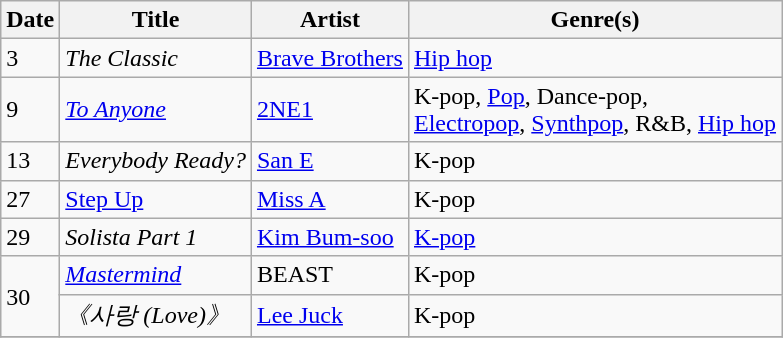<table class="wikitable" style="text-align: left;">
<tr>
<th>Date</th>
<th>Title</th>
<th>Artist</th>
<th>Genre(s)</th>
</tr>
<tr>
<td>3</td>
<td><em>The Classic</em></td>
<td><a href='#'>Brave Brothers</a></td>
<td><a href='#'>Hip hop</a></td>
</tr>
<tr>
<td rowspan="1">9</td>
<td><em><a href='#'>To Anyone</a></em></td>
<td><a href='#'>2NE1</a></td>
<td>K-pop, <a href='#'>Pop</a>, Dance-pop,<br><a href='#'>Electropop</a>, <a href='#'>Synthpop</a>, R&B, <a href='#'>Hip hop</a></td>
</tr>
<tr>
<td rowspan="1">13</td>
<td><em>Everybody Ready?</em></td>
<td><a href='#'>San E</a></td>
<td>K-pop</td>
</tr>
<tr>
<td rowspan="1">27</td>
<td><a href='#'>Step Up</a></td>
<td><a href='#'>Miss A</a></td>
<td>K-pop</td>
</tr>
<tr>
<td>29</td>
<td><em>Solista Part 1</em></td>
<td><a href='#'>Kim Bum-soo</a></td>
<td><a href='#'>K-pop</a></td>
</tr>
<tr>
<td rowspan="2">30</td>
<td><a href='#'><em>Mastermind</em></a></td>
<td>BEAST</td>
<td>K-pop</td>
</tr>
<tr>
<td><em>《사랑 (Love)》</em></td>
<td><a href='#'>Lee Juck</a></td>
<td>K-pop</td>
</tr>
<tr>
</tr>
</table>
